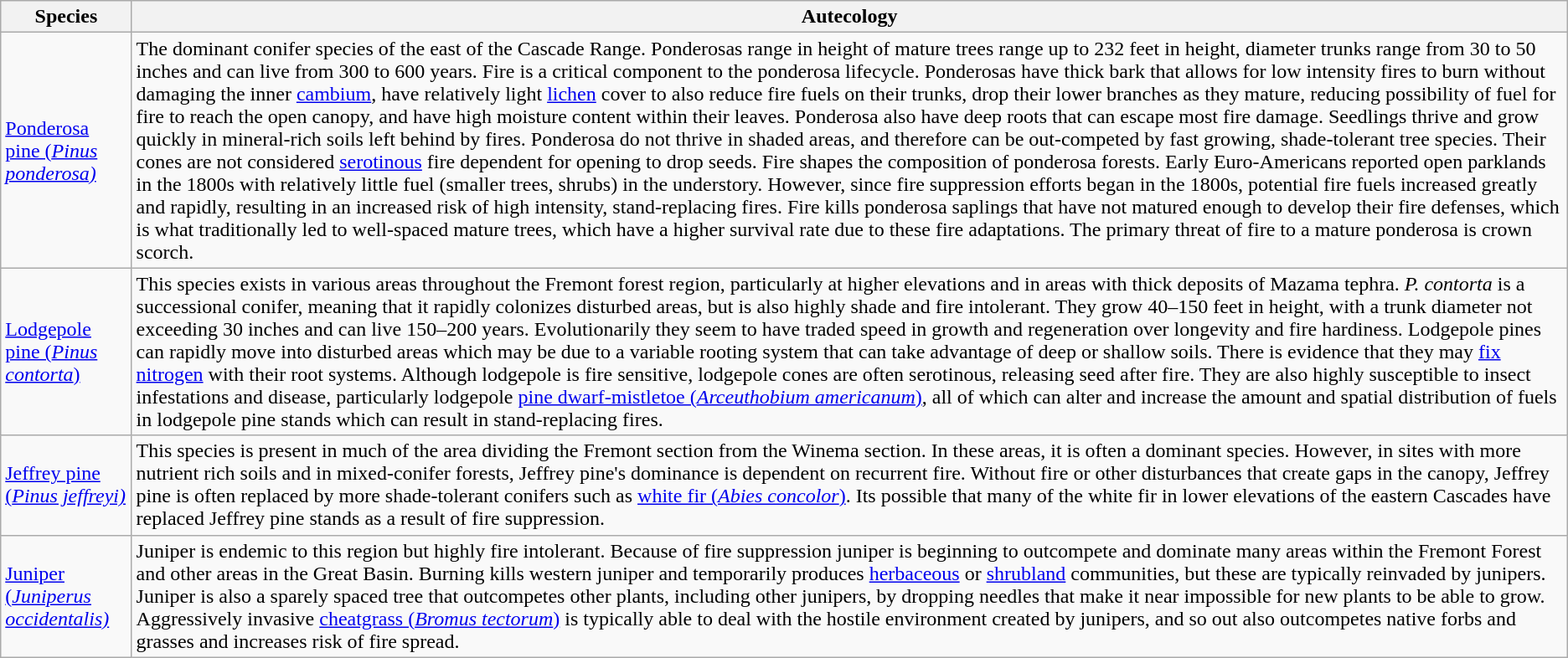<table class="wikitable">
<tr>
<th>Species</th>
<th>Autecology</th>
</tr>
<tr>
<td><a href='#'>Ponderosa pine (<em>Pinus ponderosa)</em></a></td>
<td>The dominant conifer species of the east of the Cascade Range. Ponderosas range in height of mature trees range up to 232 feet in height, diameter trunks range from 30 to 50 inches and can live from 300 to 600 years. Fire is a critical component to the ponderosa lifecycle. Ponderosas have thick bark that allows for low intensity fires to burn without damaging the inner <a href='#'>cambium</a>, have relatively light <a href='#'>lichen</a> cover to also reduce fire fuels on their trunks, drop their lower branches as they mature, reducing possibility of fuel for fire to reach the open canopy, and have high moisture content within their leaves. Ponderosa also have deep roots that can escape most fire damage. Seedlings thrive and grow quickly in mineral-rich soils left behind by fires. Ponderosa do not thrive in shaded areas, and therefore can be out-competed by fast growing, shade-tolerant tree species. Their cones are not considered <a href='#'>serotinous</a> fire dependent for opening to drop seeds. Fire shapes the composition of ponderosa forests. Early Euro-Americans reported open parklands in the 1800s with relatively little fuel (smaller trees, shrubs) in the understory. However, since fire suppression efforts began in the 1800s, potential fire fuels increased greatly and rapidly, resulting in an increased risk of high intensity, stand-replacing fires. Fire kills ponderosa saplings that have not matured enough to develop their fire defenses, which is what traditionally led to well-spaced mature trees, which have a higher survival rate due to these fire adaptations.  The primary threat of fire to a mature ponderosa is crown scorch.</td>
</tr>
<tr>
<td><a href='#'>Lodgepole pine (<em>Pinus contorta</em>)</a></td>
<td>This species exists in various areas throughout the Fremont forest region, particularly at higher elevations and in areas with thick deposits of Mazama tephra. <em>P. contorta</em> is a successional conifer, meaning that it rapidly colonizes disturbed areas, but is also highly shade and fire intolerant. They grow 40–150 feet in height, with a trunk diameter not exceeding 30 inches and can live 150–200 years. Evolutionarily they seem to have traded speed in growth and regeneration over longevity and fire hardiness. Lodgepole pines can rapidly move into disturbed areas which may be due to a variable rooting system that can take advantage of deep or shallow soils. There is evidence that they may <a href='#'>fix nitrogen</a> with their root systems. Although lodgepole is fire sensitive, lodgepole cones are often serotinous, releasing seed after fire. They are also highly susceptible to insect infestations and disease, particularly lodgepole <a href='#'>pine dwarf-mistletoe (<em>Arceuthobium americanum</em>)</a>, all of which can alter and increase the amount and spatial distribution of fuels in lodgepole pine stands which can result in stand-replacing fires.</td>
</tr>
<tr>
<td><a href='#'>Jeffrey pine (<em>Pinus jeffreyi)</em></a></td>
<td>This species is present in much of the area dividing the Fremont section from the Winema section. In these areas, it is often a dominant species. However, in sites with more nutrient rich soils and in mixed-conifer forests, Jeffrey pine's dominance is dependent on recurrent fire. Without fire or other disturbances that create gaps in the canopy, Jeffrey pine is often replaced by more shade-tolerant conifers such as <a href='#'>white fir (<em>Abies concolor</em>)</a>. Its possible that many of the white fir in lower elevations of the eastern Cascades have replaced Jeffrey pine stands as a result of fire suppression.</td>
</tr>
<tr>
<td><a href='#'>Juniper (<em>Juniperus occidentalis)</em></a></td>
<td>Juniper is endemic to this region but highly fire intolerant. Because of fire suppression juniper is beginning to outcompete and dominate many areas within the Fremont Forest and other areas in the Great Basin. Burning kills western juniper and temporarily produces <a href='#'>herbaceous</a> or <a href='#'>shrubland</a> communities, but these are typically reinvaded by junipers. Juniper is also a sparely spaced tree that outcompetes other plants, including other junipers, by dropping needles that make it near impossible for new plants to be able to grow. Aggressively invasive <a href='#'>cheatgrass (<em>Bromus tectorum</em>)</a> is typically able to deal with the hostile environment created by junipers, and so out also outcompetes native forbs and grasses and increases risk of fire spread.</td>
</tr>
</table>
